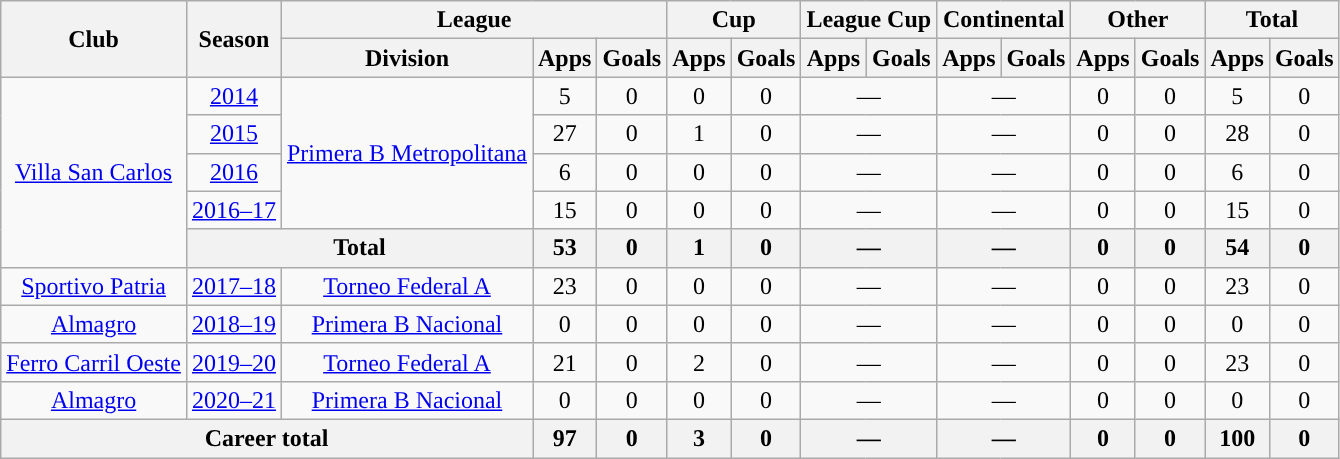<table class="wikitable" style="text-align:center">
<tr>
<th rowspan="2">Club</th>
<th rowspan="2">Season</th>
<th colspan="3">League</th>
<th colspan="2">Cup</th>
<th colspan="2">League Cup</th>
<th colspan="2">Continental</th>
<th colspan="2">Other</th>
<th colspan="2">Total</th>
</tr>
<tr>
<th>Division</th>
<th>Apps</th>
<th>Goals</th>
<th>Apps</th>
<th>Goals</th>
<th>Apps</th>
<th>Goals</th>
<th>Apps</th>
<th>Goals</th>
<th>Apps</th>
<th>Goals</th>
<th>Apps</th>
<th>Goals</th>
</tr>
<tr>
<td rowspan="5"><a href='#'>Villa San Carlos</a></td>
<td><a href='#'>2014</a></td>
<td rowspan="4"><a href='#'>Primera B Metropolitana</a></td>
<td>5</td>
<td>0</td>
<td>0</td>
<td>0</td>
<td colspan="2">—</td>
<td colspan="2">—</td>
<td>0</td>
<td>0</td>
<td>5</td>
<td>0</td>
</tr>
<tr>
<td><a href='#'>2015</a></td>
<td>27</td>
<td>0</td>
<td>1</td>
<td>0</td>
<td colspan="2">—</td>
<td colspan="2">—</td>
<td>0</td>
<td>0</td>
<td>28</td>
<td>0</td>
</tr>
<tr>
<td><a href='#'>2016</a></td>
<td>6</td>
<td>0</td>
<td>0</td>
<td>0</td>
<td colspan="2">—</td>
<td colspan="2">—</td>
<td>0</td>
<td>0</td>
<td>6</td>
<td>0</td>
</tr>
<tr>
<td><a href='#'>2016–17</a></td>
<td>15</td>
<td>0</td>
<td>0</td>
<td>0</td>
<td colspan="2">—</td>
<td colspan="2">—</td>
<td>0</td>
<td>0</td>
<td>15</td>
<td>0</td>
</tr>
<tr>
<th colspan="2">Total</th>
<th>53</th>
<th>0</th>
<th>1</th>
<th>0</th>
<th colspan="2">—</th>
<th colspan="2">—</th>
<th>0</th>
<th>0</th>
<th>54</th>
<th>0</th>
</tr>
<tr>
<td rowspan="1"><a href='#'>Sportivo Patria</a></td>
<td><a href='#'>2017–18</a></td>
<td rowspan="1"><a href='#'>Torneo Federal A</a></td>
<td>23</td>
<td>0</td>
<td>0</td>
<td>0</td>
<td colspan="2">—</td>
<td colspan="2">—</td>
<td>0</td>
<td>0</td>
<td>23</td>
<td>0</td>
</tr>
<tr>
<td rowspan="1"><a href='#'>Almagro</a></td>
<td><a href='#'>2018–19</a></td>
<td rowspan="1"><a href='#'>Primera B Nacional</a></td>
<td>0</td>
<td>0</td>
<td>0</td>
<td>0</td>
<td colspan="2">—</td>
<td colspan="2">—</td>
<td>0</td>
<td>0</td>
<td>0</td>
<td>0</td>
</tr>
<tr>
<td rowspan="1"><a href='#'>Ferro Carril Oeste</a></td>
<td><a href='#'>2019–20</a></td>
<td rowspan="1"><a href='#'>Torneo Federal A</a></td>
<td>21</td>
<td>0</td>
<td>2</td>
<td>0</td>
<td colspan="2">—</td>
<td colspan="2">—</td>
<td>0</td>
<td>0</td>
<td>23</td>
<td>0</td>
</tr>
<tr>
<td rowspan="1"><a href='#'>Almagro</a></td>
<td><a href='#'>2020–21</a></td>
<td rowspan="1"><a href='#'>Primera B Nacional</a></td>
<td>0</td>
<td>0</td>
<td>0</td>
<td>0</td>
<td colspan="2">—</td>
<td colspan="2">—</td>
<td>0</td>
<td>0</td>
<td>0</td>
<td>0</td>
</tr>
<tr>
<th colspan="3">Career total</th>
<th>97</th>
<th>0</th>
<th>3</th>
<th>0</th>
<th colspan="2">—</th>
<th colspan="2">—</th>
<th>0</th>
<th>0</th>
<th>100</th>
<th>0</th>
</tr>
</table>
